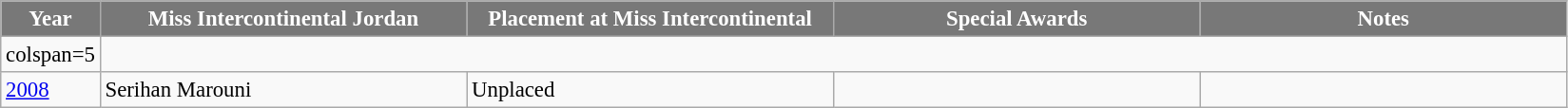<table class="wikitable " style="font-size: 95%;">
<tr>
<th width="60" style="background-color:#787878;color:#FFFFFF;">Year</th>
<th width="250" style="background-color:#787878;color:#FFFFFF;">Miss Intercontinental Jordan</th>
<th width="250" style="background-color:#787878;color:#FFFFFF;">Placement at Miss Intercontinental</th>
<th width="250" style="background-color:#787878;color:#FFFFFF;">Special Awards</th>
<th width="250" style="background-color:#787878;color:#FFFFFF;">Notes</th>
</tr>
<tr>
<td>colspan=5 </td>
</tr>
<tr>
<td><a href='#'>2008</a></td>
<td>Serihan Marouni</td>
<td>Unplaced</td>
<td></td>
<td></td>
</tr>
</table>
